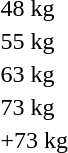<table>
<tr>
<td rowspan=2>48 kg<br></td>
<td rowspan=2></td>
<td rowspan=2></td>
<td></td>
</tr>
<tr>
<td></td>
</tr>
<tr>
<td rowspan=2>55 kg<br></td>
<td rowspan=2></td>
<td rowspan=2></td>
<td></td>
</tr>
<tr>
<td></td>
</tr>
<tr>
<td rowspan=2>63 kg<br></td>
<td rowspan=2></td>
<td rowspan=2></td>
<td></td>
</tr>
<tr>
<td></td>
</tr>
<tr>
<td rowspan=2>73 kg<br></td>
<td rowspan=2></td>
<td rowspan=2></td>
<td></td>
</tr>
<tr>
<td></td>
</tr>
<tr>
<td rowspan=2>+73 kg<br></td>
<td rowspan=2></td>
<td rowspan=2></td>
<td></td>
</tr>
<tr>
<td></td>
</tr>
</table>
